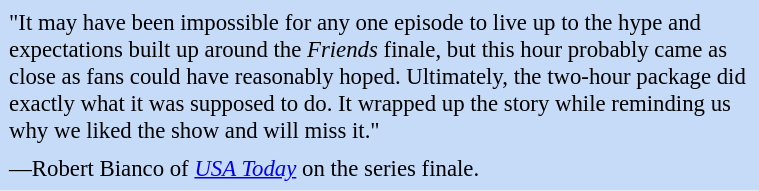<table class="toccolours" style="float: right; margin-left: 1em; margin-right: 2em; font-size: 95%; background:#c6dbf7; color:black; width:35em; max-width: 40%;" cellspacing="5">
<tr>
<td style="text-align: left;">"It may have been impossible for any one episode to live up to the hype and expectations built up around the <em>Friends</em> finale, but this hour probably came as close as fans could have reasonably hoped. Ultimately, the two-hour package did exactly what it was supposed to do. It wrapped up the story while reminding us why we liked the show and will miss it."</td>
</tr>
<tr>
<td style="text-align: left;">—Robert Bianco of <em><a href='#'>USA Today</a></em> on the series finale.</td>
</tr>
</table>
